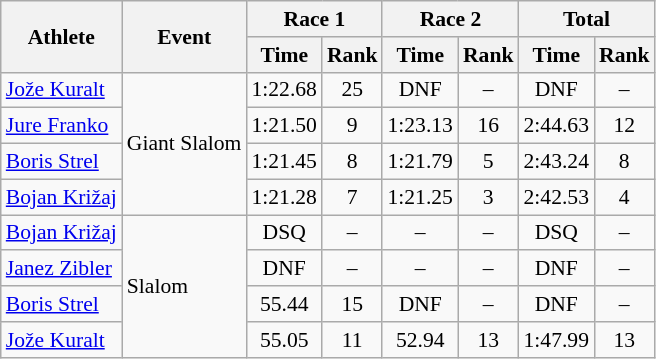<table class="wikitable" style="font-size:90%">
<tr>
<th rowspan="2">Athlete</th>
<th rowspan="2">Event</th>
<th colspan="2">Race 1</th>
<th colspan="2">Race 2</th>
<th colspan="2">Total</th>
</tr>
<tr>
<th>Time</th>
<th>Rank</th>
<th>Time</th>
<th>Rank</th>
<th>Time</th>
<th>Rank</th>
</tr>
<tr>
<td><a href='#'>Jože Kuralt</a></td>
<td rowspan="4">Giant Slalom</td>
<td align="center">1:22.68</td>
<td align="center">25</td>
<td align="center">DNF</td>
<td align="center">–</td>
<td align="center">DNF</td>
<td align="center">–</td>
</tr>
<tr>
<td><a href='#'>Jure Franko</a></td>
<td align="center">1:21.50</td>
<td align="center">9</td>
<td align="center">1:23.13</td>
<td align="center">16</td>
<td align="center">2:44.63</td>
<td align="center">12</td>
</tr>
<tr>
<td><a href='#'>Boris Strel</a></td>
<td align="center">1:21.45</td>
<td align="center">8</td>
<td align="center">1:21.79</td>
<td align="center">5</td>
<td align="center">2:43.24</td>
<td align="center">8</td>
</tr>
<tr>
<td><a href='#'>Bojan Križaj</a></td>
<td align="center">1:21.28</td>
<td align="center">7</td>
<td align="center">1:21.25</td>
<td align="center">3</td>
<td align="center">2:42.53</td>
<td align="center">4</td>
</tr>
<tr>
<td><a href='#'>Bojan Križaj</a></td>
<td rowspan="4">Slalom</td>
<td align="center">DSQ</td>
<td align="center">–</td>
<td align="center">–</td>
<td align="center">–</td>
<td align="center">DSQ</td>
<td align="center">–</td>
</tr>
<tr>
<td><a href='#'>Janez Zibler</a></td>
<td align="center">DNF</td>
<td align="center">–</td>
<td align="center">–</td>
<td align="center">–</td>
<td align="center">DNF</td>
<td align="center">–</td>
</tr>
<tr>
<td><a href='#'>Boris Strel</a></td>
<td align="center">55.44</td>
<td align="center">15</td>
<td align="center">DNF</td>
<td align="center">–</td>
<td align="center">DNF</td>
<td align="center">–</td>
</tr>
<tr>
<td><a href='#'>Jože Kuralt</a></td>
<td align="center">55.05</td>
<td align="center">11</td>
<td align="center">52.94</td>
<td align="center">13</td>
<td align="center">1:47.99</td>
<td align="center">13</td>
</tr>
</table>
